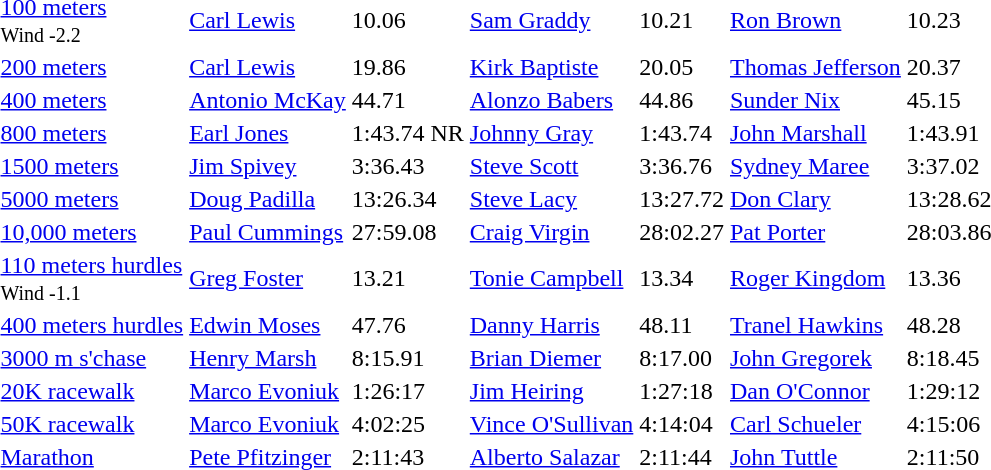<table>
<tr>
<td><a href='#'>100 meters</a>  <br><small>Wind -2.2</small></td>
<td><a href='#'>Carl Lewis</a></td>
<td>10.06</td>
<td><a href='#'>Sam Graddy</a></td>
<td>10.21</td>
<td><a href='#'>Ron Brown</a></td>
<td>10.23</td>
</tr>
<tr>
<td><a href='#'>200 meters</a></td>
<td><a href='#'>Carl Lewis</a></td>
<td>19.86</td>
<td><a href='#'>Kirk Baptiste</a></td>
<td>20.05</td>
<td><a href='#'>Thomas Jefferson</a></td>
<td>20.37</td>
</tr>
<tr>
<td><a href='#'>400 meters</a></td>
<td><a href='#'>Antonio McKay</a></td>
<td>44.71</td>
<td><a href='#'>Alonzo Babers</a></td>
<td>44.86</td>
<td><a href='#'>Sunder Nix</a></td>
<td>45.15</td>
</tr>
<tr>
<td><a href='#'>800 meters</a></td>
<td><a href='#'>Earl Jones</a></td>
<td>1:43.74 NR</td>
<td><a href='#'>Johnny Gray</a></td>
<td>1:43.74</td>
<td><a href='#'>John Marshall</a></td>
<td>1:43.91</td>
</tr>
<tr>
<td><a href='#'>1500 meters</a></td>
<td><a href='#'>Jim Spivey</a></td>
<td>3:36.43</td>
<td><a href='#'>Steve Scott</a></td>
<td>3:36.76</td>
<td><a href='#'>Sydney Maree</a></td>
<td>3:37.02</td>
</tr>
<tr>
<td><a href='#'>5000 meters</a></td>
<td><a href='#'>Doug Padilla</a></td>
<td>13:26.34</td>
<td><a href='#'>Steve Lacy</a></td>
<td>13:27.72</td>
<td><a href='#'>Don Clary</a></td>
<td>13:28.62</td>
</tr>
<tr>
<td><a href='#'>10,000 meters</a></td>
<td><a href='#'>Paul Cummings</a></td>
<td>27:59.08</td>
<td><a href='#'>Craig Virgin</a></td>
<td>28:02.27</td>
<td><a href='#'>Pat Porter</a></td>
<td>28:03.86</td>
</tr>
<tr>
<td><a href='#'>110 meters hurdles</a>  <br><small>Wind -1.1</small></td>
<td><a href='#'>Greg Foster</a></td>
<td>13.21</td>
<td><a href='#'>Tonie Campbell</a></td>
<td>13.34</td>
<td><a href='#'>Roger Kingdom</a></td>
<td>13.36</td>
</tr>
<tr>
<td><a href='#'>400 meters hurdles</a></td>
<td><a href='#'>Edwin Moses</a></td>
<td>47.76</td>
<td><a href='#'>Danny Harris</a></td>
<td>48.11</td>
<td><a href='#'>Tranel Hawkins</a></td>
<td>48.28</td>
</tr>
<tr>
<td><a href='#'>3000 m s'chase</a></td>
<td><a href='#'>Henry Marsh</a></td>
<td>8:15.91</td>
<td><a href='#'>Brian Diemer</a></td>
<td>8:17.00</td>
<td><a href='#'>John Gregorek</a></td>
<td>8:18.45</td>
</tr>
<tr>
<td><a href='#'>20K racewalk</a></td>
<td><a href='#'>Marco Evoniuk</a></td>
<td>1:26:17</td>
<td><a href='#'>Jim Heiring</a></td>
<td>1:27:18</td>
<td><a href='#'>Dan O'Connor</a></td>
<td>1:29:12</td>
</tr>
<tr>
<td><a href='#'>50K racewalk</a></td>
<td><a href='#'>Marco Evoniuk</a></td>
<td>4:02:25</td>
<td><a href='#'>Vince O'Sullivan</a></td>
<td>4:14:04</td>
<td><a href='#'>Carl Schueler</a></td>
<td>4:15:06</td>
</tr>
<tr>
<td><a href='#'>Marathon</a></td>
<td><a href='#'>Pete Pfitzinger</a></td>
<td>2:11:43</td>
<td><a href='#'>Alberto Salazar</a></td>
<td>2:11:44</td>
<td><a href='#'>John Tuttle</a></td>
<td>2:11:50</td>
</tr>
</table>
